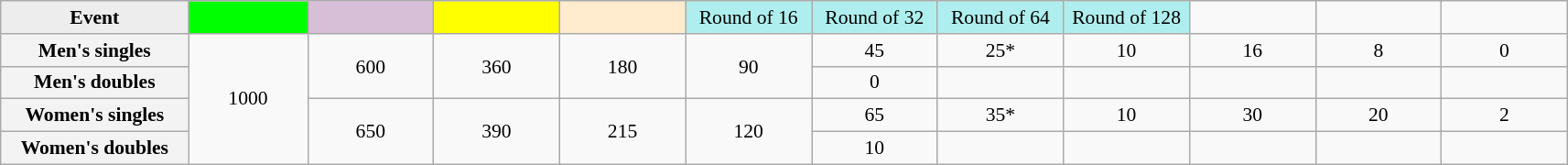<table class=wikitable style=font-size:90%;text-align:center>
<tr>
<td style="width:130px; background:#ededed;"><strong>Event</strong></td>
<td style="width:80px; background:lime;"></td>
<td style="width:85px; background:thistle;"></td>
<td style="width:85px; background:#ff0;"></td>
<td style="width:85px; background:#ffebcd;"></td>
<td style="width:85px; background:#afeeee;">Round of 16</td>
<td style="width:85px; background:#afeeee;">Round of 32</td>
<td style="width:85px; background:#afeeee;">Round of 64</td>
<td style="width:85px; background:#afeeee;">Round of 128</td>
<td width=85></td>
<td width=85></td>
<td width=85></td>
</tr>
<tr>
<th style="background:#f3f3f3;">Men's singles</th>
<td rowspan=4>1000</td>
<td rowspan=2>600</td>
<td rowspan=2>360</td>
<td rowspan=2>180</td>
<td rowspan=2>90</td>
<td>45</td>
<td>25*</td>
<td>10</td>
<td>16</td>
<td>8</td>
<td>0</td>
</tr>
<tr>
<th style="background:#f3f3f3;">Men's doubles</th>
<td>0</td>
<td></td>
<td></td>
<td></td>
<td></td>
<td></td>
</tr>
<tr>
<th style="background:#f3f3f3;">Women's singles</th>
<td rowspan=2>650</td>
<td rowspan=2>390</td>
<td rowspan=2>215</td>
<td rowspan=2>120</td>
<td>65</td>
<td>35*</td>
<td>10</td>
<td>30</td>
<td>20</td>
<td>2</td>
</tr>
<tr>
<th style="background:#f3f3f3;">Women's doubles</th>
<td>10</td>
<td></td>
<td></td>
<td></td>
<td></td>
<td></td>
</tr>
</table>
